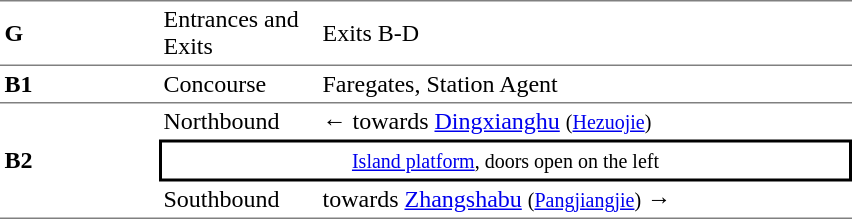<table cellspacing=0 cellpadding=3>
<tr>
<td style="border-top:solid 1px gray;border-bottom:solid 1px gray;" width=100><strong>G</strong></td>
<td style="border-top:solid 1px gray;border-bottom:solid 1px gray;" width=100>Entrances and Exits</td>
<td style="border-top:solid 1px gray;border-bottom:solid 1px gray;" width=350>Exits B-D</td>
</tr>
<tr>
<td style="border-bottom:solid 1px gray;"><strong>B1</strong></td>
<td style="border-bottom:solid 1px gray;">Concourse</td>
<td style="border-bottom:solid 1px gray;">Faregates, Station Agent</td>
</tr>
<tr>
<td style="border-bottom:solid 1px gray;" rowspan=3><strong>B2</strong></td>
<td>Northbound</td>
<td>←  towards <a href='#'>Dingxianghu</a> <small>(<a href='#'>Hezuojie</a>)</small></td>
</tr>
<tr>
<td style="border-right:solid 2px black;border-left:solid 2px black;border-top:solid 2px black;border-bottom:solid 2px black;text-align:center;" colspan=2><small><a href='#'>Island platform</a>, doors open on the left</small></td>
</tr>
<tr>
<td style="border-bottom:solid 1px gray;">Southbound</td>
<td style="border-bottom:solid 1px gray;">  towards <a href='#'>Zhangshabu</a> <small>(<a href='#'>Pangjiangjie</a>)</small> →</td>
</tr>
</table>
